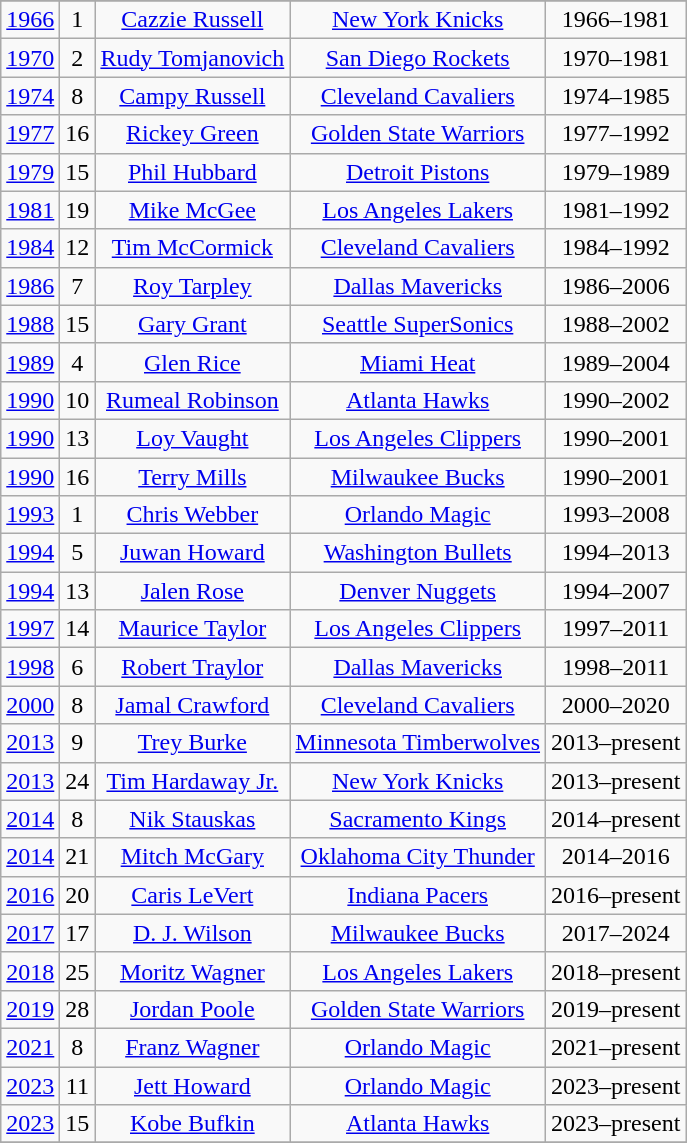<table class="wikitable sortable" style="text-align:center">
<tr>
</tr>
<tr>
<td><a href='#'>1966</a></td>
<td>1</td>
<td><a href='#'>Cazzie Russell</a></td>
<td><a href='#'>New York Knicks</a></td>
<td>1966–1981</td>
</tr>
<tr>
<td><a href='#'>1970</a></td>
<td>2</td>
<td><a href='#'>Rudy Tomjanovich</a></td>
<td><a href='#'>San Diego Rockets</a></td>
<td>1970–1981</td>
</tr>
<tr>
<td><a href='#'>1974</a></td>
<td>8</td>
<td><a href='#'>Campy Russell</a></td>
<td><a href='#'>Cleveland Cavaliers</a></td>
<td>1974–1985</td>
</tr>
<tr>
<td><a href='#'>1977</a></td>
<td>16</td>
<td><a href='#'>Rickey Green</a></td>
<td><a href='#'>Golden State Warriors</a></td>
<td>1977–1992</td>
</tr>
<tr>
<td><a href='#'>1979</a></td>
<td>15</td>
<td><a href='#'>Phil Hubbard</a></td>
<td><a href='#'>Detroit Pistons</a></td>
<td>1979–1989</td>
</tr>
<tr>
<td><a href='#'>1981</a></td>
<td>19</td>
<td><a href='#'>Mike McGee</a></td>
<td><a href='#'>Los Angeles Lakers</a></td>
<td>1981–1992</td>
</tr>
<tr>
<td><a href='#'>1984</a></td>
<td>12</td>
<td><a href='#'>Tim McCormick</a></td>
<td><a href='#'>Cleveland Cavaliers</a></td>
<td>1984–1992</td>
</tr>
<tr>
<td><a href='#'>1986</a></td>
<td>7</td>
<td><a href='#'>Roy Tarpley</a></td>
<td><a href='#'>Dallas Mavericks</a></td>
<td>1986–2006</td>
</tr>
<tr>
<td><a href='#'>1988</a></td>
<td>15</td>
<td><a href='#'>Gary Grant</a></td>
<td><a href='#'>Seattle SuperSonics</a></td>
<td>1988–2002</td>
</tr>
<tr>
<td><a href='#'>1989</a></td>
<td>4</td>
<td><a href='#'>Glen Rice</a></td>
<td><a href='#'>Miami Heat</a></td>
<td>1989–2004</td>
</tr>
<tr>
<td><a href='#'>1990</a></td>
<td>10</td>
<td><a href='#'>Rumeal Robinson</a></td>
<td><a href='#'>Atlanta Hawks</a></td>
<td>1990–2002</td>
</tr>
<tr>
<td><a href='#'>1990</a></td>
<td>13</td>
<td><a href='#'>Loy Vaught</a></td>
<td><a href='#'>Los Angeles Clippers</a></td>
<td>1990–2001</td>
</tr>
<tr>
<td><a href='#'>1990</a></td>
<td>16</td>
<td><a href='#'>Terry Mills</a></td>
<td><a href='#'>Milwaukee Bucks</a></td>
<td>1990–2001</td>
</tr>
<tr>
<td><a href='#'>1993</a></td>
<td>1</td>
<td><a href='#'>Chris Webber</a></td>
<td><a href='#'>Orlando Magic</a></td>
<td>1993–2008</td>
</tr>
<tr>
<td><a href='#'>1994</a></td>
<td>5</td>
<td><a href='#'>Juwan Howard</a></td>
<td><a href='#'>Washington Bullets</a></td>
<td>1994–2013</td>
</tr>
<tr>
<td><a href='#'>1994</a></td>
<td>13</td>
<td><a href='#'>Jalen Rose</a></td>
<td><a href='#'>Denver Nuggets</a></td>
<td>1994–2007</td>
</tr>
<tr>
<td><a href='#'>1997</a></td>
<td>14</td>
<td><a href='#'>Maurice Taylor</a></td>
<td><a href='#'>Los Angeles Clippers</a></td>
<td>1997–2011</td>
</tr>
<tr>
<td><a href='#'>1998</a></td>
<td>6</td>
<td><a href='#'>Robert Traylor</a></td>
<td><a href='#'>Dallas Mavericks</a></td>
<td>1998–2011</td>
</tr>
<tr>
<td><a href='#'>2000</a></td>
<td>8</td>
<td><a href='#'>Jamal Crawford</a></td>
<td><a href='#'>Cleveland Cavaliers</a></td>
<td>2000–2020</td>
</tr>
<tr>
<td><a href='#'>2013</a></td>
<td>9</td>
<td><a href='#'>Trey Burke</a></td>
<td><a href='#'>Minnesota Timberwolves</a></td>
<td>2013–present</td>
</tr>
<tr>
<td><a href='#'>2013</a></td>
<td>24</td>
<td><a href='#'>Tim Hardaway Jr.</a></td>
<td><a href='#'>New York Knicks</a></td>
<td>2013–present</td>
</tr>
<tr>
<td><a href='#'>2014</a></td>
<td>8</td>
<td><a href='#'>Nik Stauskas</a></td>
<td><a href='#'>Sacramento Kings</a></td>
<td>2014–present</td>
</tr>
<tr>
<td><a href='#'>2014</a></td>
<td>21</td>
<td><a href='#'>Mitch McGary</a></td>
<td><a href='#'>Oklahoma City Thunder</a></td>
<td>2014–2016</td>
</tr>
<tr>
<td><a href='#'>2016</a></td>
<td>20</td>
<td><a href='#'>Caris LeVert</a></td>
<td><a href='#'>Indiana Pacers</a></td>
<td>2016–present</td>
</tr>
<tr>
<td><a href='#'>2017</a></td>
<td>17</td>
<td><a href='#'>D. J. Wilson</a></td>
<td><a href='#'>Milwaukee Bucks</a></td>
<td>2017–2024</td>
</tr>
<tr>
<td><a href='#'>2018</a></td>
<td>25</td>
<td><a href='#'>Moritz Wagner</a></td>
<td><a href='#'>Los Angeles Lakers</a></td>
<td>2018–present</td>
</tr>
<tr>
<td><a href='#'>2019</a></td>
<td>28</td>
<td><a href='#'>Jordan Poole</a></td>
<td><a href='#'>Golden State Warriors</a></td>
<td>2019–present</td>
</tr>
<tr>
<td><a href='#'>2021</a></td>
<td>8</td>
<td><a href='#'>Franz Wagner</a></td>
<td><a href='#'>Orlando Magic</a></td>
<td>2021–present</td>
</tr>
<tr>
<td><a href='#'>2023</a></td>
<td>11</td>
<td><a href='#'>Jett Howard</a></td>
<td><a href='#'>Orlando Magic</a></td>
<td>2023–present</td>
</tr>
<tr>
<td><a href='#'>2023</a></td>
<td>15</td>
<td><a href='#'>Kobe Bufkin</a></td>
<td><a href='#'>Atlanta Hawks</a></td>
<td>2023–present</td>
</tr>
<tr>
</tr>
</table>
